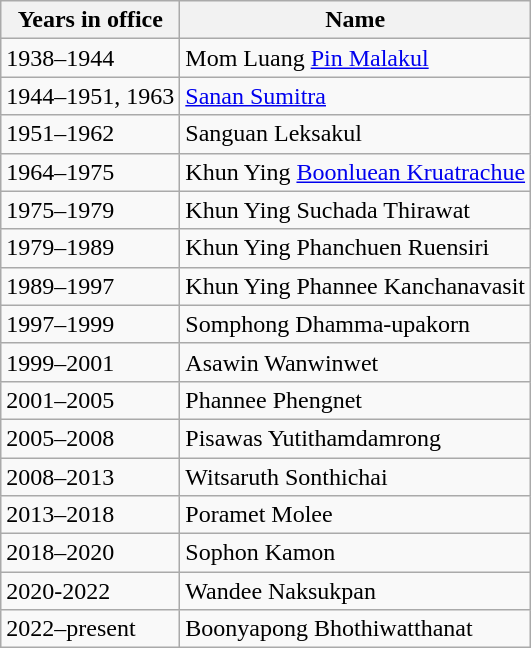<table class="wikitable">
<tr>
<th>Years in office</th>
<th>Name</th>
</tr>
<tr>
<td>1938–1944</td>
<td>Mom Luang <a href='#'>Pin Malakul</a></td>
</tr>
<tr>
<td>1944–1951, 1963</td>
<td><a href='#'>Sanan Sumitra</a></td>
</tr>
<tr>
<td>1951–1962</td>
<td>Sanguan Leksakul</td>
</tr>
<tr>
<td>1964–1975</td>
<td>Khun Ying <a href='#'>Boonluean Kruatrachue</a></td>
</tr>
<tr>
<td>1975–1979</td>
<td>Khun Ying Suchada Thirawat</td>
</tr>
<tr>
<td>1979–1989</td>
<td>Khun Ying Phanchuen Ruensiri</td>
</tr>
<tr>
<td>1989–1997</td>
<td>Khun Ying Phannee Kanchanavasit</td>
</tr>
<tr>
<td>1997–1999</td>
<td>Somphong Dhamma-upakorn</td>
</tr>
<tr>
<td>1999–2001</td>
<td>Asawin Wanwinwet</td>
</tr>
<tr>
<td>2001–2005</td>
<td>Phannee Phengnet</td>
</tr>
<tr>
<td>2005–2008</td>
<td>Pisawas Yutithamdamrong</td>
</tr>
<tr>
<td>2008–2013</td>
<td>Witsaruth Sonthichai</td>
</tr>
<tr>
<td>2013–2018</td>
<td>Poramet Molee</td>
</tr>
<tr>
<td>2018–2020</td>
<td>Sophon Kamon</td>
</tr>
<tr>
<td>2020-2022</td>
<td>Wandee Naksukpan</td>
</tr>
<tr>
<td>2022–present</td>
<td>Boonyapong Bhothiwatthanat</td>
</tr>
</table>
